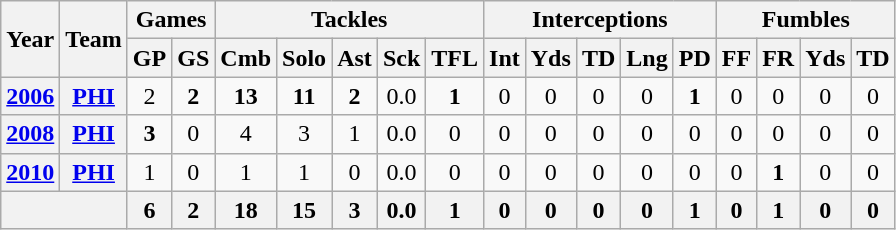<table class="wikitable" style="text-align:center">
<tr>
<th rowspan="2">Year</th>
<th rowspan="2">Team</th>
<th colspan="2">Games</th>
<th colspan="5">Tackles</th>
<th colspan="5">Interceptions</th>
<th colspan="4">Fumbles</th>
</tr>
<tr>
<th>GP</th>
<th>GS</th>
<th>Cmb</th>
<th>Solo</th>
<th>Ast</th>
<th>Sck</th>
<th>TFL</th>
<th>Int</th>
<th>Yds</th>
<th>TD</th>
<th>Lng</th>
<th>PD</th>
<th>FF</th>
<th>FR</th>
<th>Yds</th>
<th>TD</th>
</tr>
<tr>
<th><a href='#'>2006</a></th>
<th><a href='#'>PHI</a></th>
<td>2</td>
<td><strong>2</strong></td>
<td><strong>13</strong></td>
<td><strong>11</strong></td>
<td><strong>2</strong></td>
<td>0.0</td>
<td><strong>1</strong></td>
<td>0</td>
<td>0</td>
<td>0</td>
<td>0</td>
<td><strong>1</strong></td>
<td>0</td>
<td>0</td>
<td>0</td>
<td>0</td>
</tr>
<tr>
<th><a href='#'>2008</a></th>
<th><a href='#'>PHI</a></th>
<td><strong>3</strong></td>
<td>0</td>
<td>4</td>
<td>3</td>
<td>1</td>
<td>0.0</td>
<td>0</td>
<td>0</td>
<td>0</td>
<td>0</td>
<td>0</td>
<td>0</td>
<td>0</td>
<td>0</td>
<td>0</td>
<td>0</td>
</tr>
<tr>
<th><a href='#'>2010</a></th>
<th><a href='#'>PHI</a></th>
<td>1</td>
<td>0</td>
<td>1</td>
<td>1</td>
<td>0</td>
<td>0.0</td>
<td>0</td>
<td>0</td>
<td>0</td>
<td>0</td>
<td>0</td>
<td>0</td>
<td>0</td>
<td><strong>1</strong></td>
<td>0</td>
<td>0</td>
</tr>
<tr>
<th colspan="2"></th>
<th>6</th>
<th>2</th>
<th>18</th>
<th>15</th>
<th>3</th>
<th>0.0</th>
<th>1</th>
<th>0</th>
<th>0</th>
<th>0</th>
<th>0</th>
<th>1</th>
<th>0</th>
<th>1</th>
<th>0</th>
<th>0</th>
</tr>
</table>
